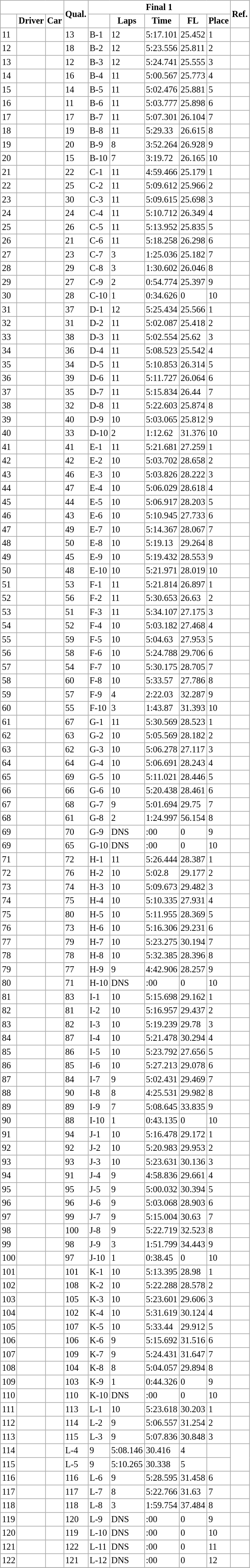<table border="2" cellpadding="2" cellspacing="0" style="margin:0 1em 0 0; border:1px #aaa solid; border-collapse:collapse; font-size:85%;">
<tr>
<th colspan="3"></th>
<th rowspan="2" style="text-align:center;">Qual.</th>
<th colspan="5" style="text-align:center;">Final 1</th>
<th rowspan="2" style="text-align:center;">Ref.</th>
</tr>
<tr>
<th style="text-align:center;"></th>
<th style="text-align:center;">Driver</th>
<th style="text-align:center;">Car</th>
<th style="text-align:center;"></th>
<th style="text-align:center;">Laps</th>
<th style="text-align:center;">Time</th>
<th style="text-align:center;">FL</th>
<th style="text-align:center;">Place</th>
</tr>
<tr>
<td>11</td>
<td></td>
<td></td>
<td>13</td>
<td>B-1</td>
<td>12</td>
<td>5:17.101</td>
<td>25.452</td>
<td>1</td>
<td></td>
</tr>
<tr>
<td>12</td>
<td></td>
<td></td>
<td>18</td>
<td>B-2</td>
<td>12</td>
<td>5:23.556</td>
<td>25.811</td>
<td>2</td>
<td></td>
</tr>
<tr>
<td>13</td>
<td></td>
<td></td>
<td>12</td>
<td>B-3</td>
<td>12</td>
<td>5:24.741</td>
<td>25.555</td>
<td>3</td>
<td></td>
</tr>
<tr>
<td>14</td>
<td></td>
<td></td>
<td>16</td>
<td>B-4</td>
<td>11</td>
<td>5:00.567</td>
<td>25.773</td>
<td>4</td>
<td></td>
</tr>
<tr>
<td>15</td>
<td></td>
<td></td>
<td>14</td>
<td>B-5</td>
<td>11</td>
<td>5:02.476</td>
<td>25.881</td>
<td>5</td>
<td></td>
</tr>
<tr>
<td>16</td>
<td></td>
<td></td>
<td>11</td>
<td>B-6</td>
<td>11</td>
<td>5:03.777</td>
<td>25.898</td>
<td>6</td>
<td></td>
</tr>
<tr>
<td>17</td>
<td></td>
<td></td>
<td>17</td>
<td>B-7</td>
<td>11</td>
<td>5:07.301</td>
<td>26.104</td>
<td>7</td>
<td></td>
</tr>
<tr>
<td>18</td>
<td></td>
<td></td>
<td>19</td>
<td>B-8</td>
<td>11</td>
<td>5:29.33</td>
<td>26.615</td>
<td>8</td>
<td></td>
</tr>
<tr>
<td>19</td>
<td></td>
<td></td>
<td>20</td>
<td>B-9</td>
<td>8</td>
<td>3:52.264</td>
<td>26.928</td>
<td>9</td>
<td></td>
</tr>
<tr>
<td>20</td>
<td></td>
<td></td>
<td>15</td>
<td>B-10</td>
<td>7</td>
<td>3:19.72</td>
<td>26.165</td>
<td>10</td>
<td></td>
</tr>
<tr>
<td>21</td>
<td></td>
<td></td>
<td>22</td>
<td>C-1</td>
<td>11</td>
<td>4:59.466</td>
<td>25.179</td>
<td>1</td>
<td></td>
</tr>
<tr>
<td>22</td>
<td></td>
<td></td>
<td>25</td>
<td>C-2</td>
<td>11</td>
<td>5:09.612</td>
<td>25.966</td>
<td>2</td>
<td></td>
</tr>
<tr>
<td>23</td>
<td></td>
<td></td>
<td>30</td>
<td>C-3</td>
<td>11</td>
<td>5:09.615</td>
<td>25.698</td>
<td>3</td>
<td></td>
</tr>
<tr>
<td>24</td>
<td></td>
<td></td>
<td>24</td>
<td>C-4</td>
<td>11</td>
<td>5:10.712</td>
<td>26.349</td>
<td>4</td>
<td></td>
</tr>
<tr>
<td>25</td>
<td></td>
<td></td>
<td>26</td>
<td>C-5</td>
<td>11</td>
<td>5:13.952</td>
<td>25.835</td>
<td>5</td>
<td></td>
</tr>
<tr>
<td>26</td>
<td></td>
<td></td>
<td>21</td>
<td>C-6</td>
<td>11</td>
<td>5:18.258</td>
<td>26.298</td>
<td>6</td>
<td></td>
</tr>
<tr>
<td>27</td>
<td></td>
<td></td>
<td>23</td>
<td>C-7</td>
<td>3</td>
<td>1:25.036</td>
<td>25.182</td>
<td>7</td>
<td></td>
</tr>
<tr>
<td>28</td>
<td></td>
<td></td>
<td>29</td>
<td>C-8</td>
<td>3</td>
<td>1:30.602</td>
<td>26.046</td>
<td>8</td>
<td></td>
</tr>
<tr>
<td>29</td>
<td></td>
<td></td>
<td>27</td>
<td>C-9</td>
<td>2</td>
<td>0:54.774</td>
<td>25.397</td>
<td>9</td>
<td></td>
</tr>
<tr>
<td>30</td>
<td></td>
<td></td>
<td>28</td>
<td>C-10</td>
<td>1</td>
<td>0:34.626</td>
<td>0</td>
<td>10</td>
<td></td>
</tr>
<tr>
<td>31</td>
<td></td>
<td></td>
<td>37</td>
<td>D-1</td>
<td>12</td>
<td>5:25.434</td>
<td>25.566</td>
<td>1</td>
<td></td>
</tr>
<tr>
<td>32</td>
<td></td>
<td></td>
<td>31</td>
<td>D-2</td>
<td>11</td>
<td>5:02.087</td>
<td>25.418</td>
<td>2</td>
<td></td>
</tr>
<tr>
<td>33</td>
<td></td>
<td></td>
<td>38</td>
<td>D-3</td>
<td>11</td>
<td>5:02.554</td>
<td>25.62</td>
<td>3</td>
<td></td>
</tr>
<tr>
<td>34</td>
<td></td>
<td></td>
<td>36</td>
<td>D-4</td>
<td>11</td>
<td>5:08.523</td>
<td>25.542</td>
<td>4</td>
<td></td>
</tr>
<tr>
<td>35</td>
<td></td>
<td></td>
<td>34</td>
<td>D-5</td>
<td>11</td>
<td>5:10.853</td>
<td>26.314</td>
<td>5</td>
<td></td>
</tr>
<tr>
<td>36</td>
<td></td>
<td></td>
<td>39</td>
<td>D-6</td>
<td>11</td>
<td>5:11.727</td>
<td>26.064</td>
<td>6</td>
<td></td>
</tr>
<tr>
<td>37</td>
<td></td>
<td></td>
<td>35</td>
<td>D-7</td>
<td>11</td>
<td>5:15.834</td>
<td>26.44</td>
<td>7</td>
<td></td>
</tr>
<tr>
<td>38</td>
<td></td>
<td></td>
<td>32</td>
<td>D-8</td>
<td>11</td>
<td>5:22.603</td>
<td>25.874</td>
<td>8</td>
<td></td>
</tr>
<tr>
<td>39</td>
<td></td>
<td></td>
<td>40</td>
<td>D-9</td>
<td>10</td>
<td>5:03.065</td>
<td>25.812</td>
<td>9</td>
<td></td>
</tr>
<tr>
<td>40</td>
<td></td>
<td></td>
<td>33</td>
<td>D-10</td>
<td>2</td>
<td>1:12.62</td>
<td>31.376</td>
<td>10</td>
<td></td>
</tr>
<tr>
<td>41</td>
<td></td>
<td></td>
<td>41</td>
<td>E-1</td>
<td>11</td>
<td>5:21.681</td>
<td>27.259</td>
<td>1</td>
<td></td>
</tr>
<tr>
<td>42</td>
<td></td>
<td></td>
<td>42</td>
<td>E-2</td>
<td>10</td>
<td>5:03.702</td>
<td>28.658</td>
<td>2</td>
<td></td>
</tr>
<tr>
<td>43</td>
<td></td>
<td></td>
<td>46</td>
<td>E-3</td>
<td>10</td>
<td>5:03.826</td>
<td>28.222</td>
<td>3</td>
<td></td>
</tr>
<tr>
<td>44</td>
<td></td>
<td></td>
<td>47</td>
<td>E-4</td>
<td>10</td>
<td>5:06.029</td>
<td>28.618</td>
<td>4</td>
<td></td>
</tr>
<tr>
<td>45</td>
<td></td>
<td></td>
<td>44</td>
<td>E-5</td>
<td>10</td>
<td>5:06.917</td>
<td>28.203</td>
<td>5</td>
<td></td>
</tr>
<tr>
<td>46</td>
<td></td>
<td></td>
<td>43</td>
<td>E-6</td>
<td>10</td>
<td>5:10.945</td>
<td>27.733</td>
<td>6</td>
<td></td>
</tr>
<tr>
<td>47</td>
<td></td>
<td></td>
<td>49</td>
<td>E-7</td>
<td>10</td>
<td>5:14.367</td>
<td>28.067</td>
<td>7</td>
<td></td>
</tr>
<tr>
<td>48</td>
<td></td>
<td></td>
<td>50</td>
<td>E-8</td>
<td>10</td>
<td>5:19.13</td>
<td>29.264</td>
<td>8</td>
<td></td>
</tr>
<tr>
<td>49</td>
<td></td>
<td></td>
<td>45</td>
<td>E-9</td>
<td>10</td>
<td>5:19.432</td>
<td>28.553</td>
<td>9</td>
<td></td>
</tr>
<tr>
<td>50</td>
<td></td>
<td></td>
<td>48</td>
<td>E-10</td>
<td>10</td>
<td>5:21.971</td>
<td>28.019</td>
<td>10</td>
<td></td>
</tr>
<tr>
<td>51</td>
<td></td>
<td></td>
<td>53</td>
<td>F-1</td>
<td>11</td>
<td>5:21.814</td>
<td>26.897</td>
<td>1</td>
<td></td>
</tr>
<tr>
<td>52</td>
<td></td>
<td></td>
<td>56</td>
<td>F-2</td>
<td>11</td>
<td>5:30.653</td>
<td>26.63</td>
<td>2</td>
<td></td>
</tr>
<tr>
<td>53</td>
<td></td>
<td></td>
<td>51</td>
<td>F-3</td>
<td>11</td>
<td>5:34.107</td>
<td>27.175</td>
<td>3</td>
<td></td>
</tr>
<tr>
<td>54</td>
<td></td>
<td></td>
<td>52</td>
<td>F-4</td>
<td>10</td>
<td>5:03.182</td>
<td>27.468</td>
<td>4</td>
<td></td>
</tr>
<tr>
<td>55</td>
<td></td>
<td></td>
<td>59</td>
<td>F-5</td>
<td>10</td>
<td>5:04.63</td>
<td>27.953</td>
<td>5</td>
<td></td>
</tr>
<tr>
<td>56</td>
<td></td>
<td></td>
<td>58</td>
<td>F-6</td>
<td>10</td>
<td>5:24.788</td>
<td>29.706</td>
<td>6</td>
<td></td>
</tr>
<tr>
<td>57</td>
<td></td>
<td></td>
<td>54</td>
<td>F-7</td>
<td>10</td>
<td>5:30.175</td>
<td>28.705</td>
<td>7</td>
<td></td>
</tr>
<tr>
<td>58</td>
<td></td>
<td></td>
<td>60</td>
<td>F-8</td>
<td>10</td>
<td>5:33.57</td>
<td>27.786</td>
<td>8</td>
<td></td>
</tr>
<tr>
<td>59</td>
<td></td>
<td></td>
<td>57</td>
<td>F-9</td>
<td>4</td>
<td>2:22.03</td>
<td>32.287</td>
<td>9</td>
<td></td>
</tr>
<tr>
<td>60</td>
<td></td>
<td></td>
<td>55</td>
<td>F-10</td>
<td>3</td>
<td>1:43.87</td>
<td>31.393</td>
<td>10</td>
<td></td>
</tr>
<tr>
<td>61</td>
<td></td>
<td></td>
<td>67</td>
<td>G-1</td>
<td>11</td>
<td>5:30.569</td>
<td>28.523</td>
<td>1</td>
<td></td>
</tr>
<tr>
<td>62</td>
<td></td>
<td></td>
<td>63</td>
<td>G-2</td>
<td>10</td>
<td>5:05.569</td>
<td>28.182</td>
<td>2</td>
<td></td>
</tr>
<tr>
<td>63</td>
<td></td>
<td></td>
<td>62</td>
<td>G-3</td>
<td>10</td>
<td>5:06.278</td>
<td>27.117</td>
<td>3</td>
<td></td>
</tr>
<tr>
<td>64</td>
<td></td>
<td></td>
<td>64</td>
<td>G-4</td>
<td>10</td>
<td>5:06.691</td>
<td>28.243</td>
<td>4</td>
<td></td>
</tr>
<tr>
<td>65</td>
<td></td>
<td></td>
<td>69</td>
<td>G-5</td>
<td>10</td>
<td>5:11.021</td>
<td>28.446</td>
<td>5</td>
<td></td>
</tr>
<tr>
<td>66</td>
<td></td>
<td></td>
<td>66</td>
<td>G-6</td>
<td>10</td>
<td>5:20.438</td>
<td>28.461</td>
<td>6</td>
<td></td>
</tr>
<tr>
<td>67</td>
<td></td>
<td></td>
<td>68</td>
<td>G-7</td>
<td>9</td>
<td>5:01.694</td>
<td>29.75</td>
<td>7</td>
<td></td>
</tr>
<tr>
<td>68</td>
<td></td>
<td></td>
<td>61</td>
<td>G-8</td>
<td>2</td>
<td>1:24.997</td>
<td>56.154</td>
<td>8</td>
<td></td>
</tr>
<tr>
<td>69</td>
<td></td>
<td></td>
<td>70</td>
<td>G-9</td>
<td>DNS</td>
<td>:00</td>
<td>0</td>
<td>9</td>
<td></td>
</tr>
<tr>
<td>69</td>
<td></td>
<td></td>
<td>65</td>
<td>G-10</td>
<td>DNS</td>
<td>:00</td>
<td>0</td>
<td>10</td>
<td></td>
</tr>
<tr>
<td>71</td>
<td></td>
<td></td>
<td>72</td>
<td>H-1</td>
<td>11</td>
<td>5:26.444</td>
<td>28.387</td>
<td>1</td>
<td></td>
</tr>
<tr>
<td>72</td>
<td></td>
<td></td>
<td>76</td>
<td>H-2</td>
<td>10</td>
<td>5:02.8</td>
<td>29.177</td>
<td>2</td>
<td></td>
</tr>
<tr>
<td>73</td>
<td></td>
<td></td>
<td>74</td>
<td>H-3</td>
<td>10</td>
<td>5:09.673</td>
<td>29.482</td>
<td>3</td>
<td></td>
</tr>
<tr>
<td>74</td>
<td></td>
<td></td>
<td>75</td>
<td>H-4</td>
<td>10</td>
<td>5:10.335</td>
<td>27.931</td>
<td>4</td>
<td></td>
</tr>
<tr>
<td>75</td>
<td></td>
<td></td>
<td>80</td>
<td>H-5</td>
<td>10</td>
<td>5:11.955</td>
<td>28.369</td>
<td>5</td>
<td></td>
</tr>
<tr>
<td>76</td>
<td></td>
<td></td>
<td>73</td>
<td>H-6</td>
<td>10</td>
<td>5:16.306</td>
<td>29.231</td>
<td>6</td>
<td></td>
</tr>
<tr>
<td>77</td>
<td></td>
<td></td>
<td>79</td>
<td>H-7</td>
<td>10</td>
<td>5:23.275</td>
<td>30.194</td>
<td>7</td>
<td></td>
</tr>
<tr>
<td>78</td>
<td></td>
<td></td>
<td>78</td>
<td>H-8</td>
<td>10</td>
<td>5:32.385</td>
<td>28.396</td>
<td>8</td>
<td></td>
</tr>
<tr>
<td>79</td>
<td></td>
<td></td>
<td>77</td>
<td>H-9</td>
<td>9</td>
<td>4:42.906</td>
<td>28.257</td>
<td>9</td>
<td></td>
</tr>
<tr>
<td>80</td>
<td></td>
<td></td>
<td>71</td>
<td>H-10</td>
<td>DNS</td>
<td>:00</td>
<td>0</td>
<td>10</td>
<td></td>
</tr>
<tr>
<td>81</td>
<td></td>
<td></td>
<td>83</td>
<td>I-1</td>
<td>10</td>
<td>5:15.698</td>
<td>29.162</td>
<td>1</td>
<td></td>
</tr>
<tr>
<td>82</td>
<td></td>
<td></td>
<td>81</td>
<td>I-2</td>
<td>10</td>
<td>5:16.957</td>
<td>29.437</td>
<td>2</td>
<td></td>
</tr>
<tr>
<td>83</td>
<td></td>
<td></td>
<td>82</td>
<td>I-3</td>
<td>10</td>
<td>5:19.239</td>
<td>29.78</td>
<td>3</td>
<td></td>
</tr>
<tr>
<td>84</td>
<td></td>
<td></td>
<td>87</td>
<td>I-4</td>
<td>10</td>
<td>5:21.478</td>
<td>30.294</td>
<td>4</td>
<td></td>
</tr>
<tr>
<td>85</td>
<td></td>
<td></td>
<td>86</td>
<td>I-5</td>
<td>10</td>
<td>5:23.792</td>
<td>27.656</td>
<td>5</td>
<td></td>
</tr>
<tr>
<td>86</td>
<td></td>
<td></td>
<td>85</td>
<td>I-6</td>
<td>10</td>
<td>5:27.213</td>
<td>29.078</td>
<td>6</td>
<td></td>
</tr>
<tr>
<td>87</td>
<td></td>
<td></td>
<td>84</td>
<td>I-7</td>
<td>9</td>
<td>5:02.431</td>
<td>29.469</td>
<td>7</td>
<td></td>
</tr>
<tr>
<td>88</td>
<td></td>
<td></td>
<td>90</td>
<td>I-8</td>
<td>8</td>
<td>4:25.531</td>
<td>29.982</td>
<td>8</td>
<td></td>
</tr>
<tr>
<td>89</td>
<td></td>
<td></td>
<td>89</td>
<td>I-9</td>
<td>7</td>
<td>5:08.645</td>
<td>33.835</td>
<td>9</td>
<td></td>
</tr>
<tr>
<td>90</td>
<td></td>
<td></td>
<td>88</td>
<td>I-10</td>
<td>1</td>
<td>0:43.135</td>
<td>0</td>
<td>10</td>
<td></td>
</tr>
<tr>
<td>91</td>
<td></td>
<td></td>
<td>94</td>
<td>J-1</td>
<td>10</td>
<td>5:16.478</td>
<td>29.172</td>
<td>1</td>
<td></td>
</tr>
<tr>
<td>92</td>
<td></td>
<td></td>
<td>92</td>
<td>J-2</td>
<td>10</td>
<td>5:20.983</td>
<td>29.953</td>
<td>2</td>
<td></td>
</tr>
<tr>
<td>93</td>
<td></td>
<td></td>
<td>93</td>
<td>J-3</td>
<td>10</td>
<td>5:23.631</td>
<td>30.136</td>
<td>3</td>
<td></td>
</tr>
<tr>
<td>94</td>
<td></td>
<td></td>
<td>91</td>
<td>J-4</td>
<td>9</td>
<td>4:58.836</td>
<td>29.661</td>
<td>4</td>
<td></td>
</tr>
<tr>
<td>95</td>
<td></td>
<td></td>
<td>95</td>
<td>J-5</td>
<td>9</td>
<td>5:00.032</td>
<td>30.394</td>
<td>5</td>
<td></td>
</tr>
<tr>
<td>96</td>
<td></td>
<td></td>
<td>96</td>
<td>J-6</td>
<td>9</td>
<td>5:03.068</td>
<td>28.903</td>
<td>6</td>
<td></td>
</tr>
<tr>
<td>97</td>
<td></td>
<td></td>
<td>99</td>
<td>J-7</td>
<td>9</td>
<td>5:15.004</td>
<td>30.63</td>
<td>7</td>
<td></td>
</tr>
<tr>
<td>98</td>
<td></td>
<td></td>
<td>100</td>
<td>J-8</td>
<td>9</td>
<td>5:22.719</td>
<td>32.523</td>
<td>8</td>
<td></td>
</tr>
<tr>
<td>99</td>
<td></td>
<td></td>
<td>98</td>
<td>J-9</td>
<td>3</td>
<td>1:51.799</td>
<td>34.443</td>
<td>9</td>
<td></td>
</tr>
<tr>
<td>100</td>
<td></td>
<td></td>
<td>97</td>
<td>J-10</td>
<td>1</td>
<td>0:38.45</td>
<td>0</td>
<td>10</td>
<td></td>
</tr>
<tr>
<td>101</td>
<td></td>
<td></td>
<td>101</td>
<td>K-1</td>
<td>10</td>
<td>5:13.395</td>
<td>28.98</td>
<td>1</td>
<td></td>
</tr>
<tr>
<td>102</td>
<td></td>
<td></td>
<td>108</td>
<td>K-2</td>
<td>10</td>
<td>5:22.288</td>
<td>28.578</td>
<td>2</td>
<td></td>
</tr>
<tr>
<td>103</td>
<td></td>
<td></td>
<td>105</td>
<td>K-3</td>
<td>10</td>
<td>5:23.601</td>
<td>29.606</td>
<td>3</td>
<td></td>
</tr>
<tr>
<td>104</td>
<td></td>
<td></td>
<td>102</td>
<td>K-4</td>
<td>10</td>
<td>5:31.619</td>
<td>30.124</td>
<td>4</td>
<td></td>
</tr>
<tr>
<td>105</td>
<td></td>
<td></td>
<td>107</td>
<td>K-5</td>
<td>10</td>
<td>5:33.44</td>
<td>29.912</td>
<td>5</td>
<td></td>
</tr>
<tr>
<td>106</td>
<td></td>
<td></td>
<td>106</td>
<td>K-6</td>
<td>9</td>
<td>5:15.692</td>
<td>31.516</td>
<td>6</td>
<td></td>
</tr>
<tr>
<td>107</td>
<td></td>
<td></td>
<td>109</td>
<td>K-7</td>
<td>9</td>
<td>5:24.431</td>
<td>31.647</td>
<td>7</td>
<td></td>
</tr>
<tr>
<td>108</td>
<td></td>
<td></td>
<td>104</td>
<td>K-8</td>
<td>8</td>
<td>5:04.057</td>
<td>29.894</td>
<td>8</td>
<td></td>
</tr>
<tr>
<td>109</td>
<td></td>
<td></td>
<td>103</td>
<td>K-9</td>
<td>1</td>
<td>0:44.326</td>
<td>0</td>
<td>9</td>
<td></td>
</tr>
<tr>
<td>110</td>
<td></td>
<td></td>
<td>110</td>
<td>K-10</td>
<td>DNS</td>
<td>:00</td>
<td>0</td>
<td>10</td>
<td></td>
</tr>
<tr>
<td>111</td>
<td></td>
<td></td>
<td>113</td>
<td>L-1</td>
<td>10</td>
<td>5:23.618</td>
<td>30.203</td>
<td>1</td>
<td></td>
</tr>
<tr>
<td>112</td>
<td></td>
<td></td>
<td>114</td>
<td>L-2</td>
<td>9</td>
<td>5:06.557</td>
<td>31.254</td>
<td>2</td>
<td></td>
</tr>
<tr>
<td>113</td>
<td></td>
<td></td>
<td>115</td>
<td>L-3</td>
<td>9</td>
<td>5:07.836</td>
<td>30.848</td>
<td>3</td>
<td></td>
</tr>
<tr>
<td>114</td>
<td></td>
<td></td>
<td 112>L-4</td>
<td>9</td>
<td>5:08.146</td>
<td>30.416</td>
<td>4</td>
<td></td>
</tr>
<tr>
<td>115</td>
<td></td>
<td></td>
<td 111>L-5</td>
<td>9</td>
<td>5:10.265</td>
<td>30.338</td>
<td>5</td>
<td></td>
</tr>
<tr>
<td>116</td>
<td></td>
<td></td>
<td>116</td>
<td>L-6</td>
<td>9</td>
<td>5:28.595</td>
<td>31.458</td>
<td>6</td>
<td></td>
</tr>
<tr>
<td>117</td>
<td></td>
<td></td>
<td>117</td>
<td>L-7</td>
<td>8</td>
<td>5:22.766</td>
<td>31.63</td>
<td>7</td>
<td></td>
</tr>
<tr>
<td>118</td>
<td></td>
<td></td>
<td>118</td>
<td>L-8</td>
<td>3</td>
<td>1:59.754</td>
<td>37.484</td>
<td>8</td>
<td></td>
</tr>
<tr>
<td>119</td>
<td></td>
<td></td>
<td>120</td>
<td>L-9</td>
<td>DNS</td>
<td>:00</td>
<td>0</td>
<td>9</td>
<td></td>
</tr>
<tr>
<td>120</td>
<td></td>
<td></td>
<td>119</td>
<td>L-10</td>
<td>DNS</td>
<td>:00</td>
<td>0</td>
<td>10</td>
<td></td>
</tr>
<tr>
<td>121</td>
<td></td>
<td></td>
<td>122</td>
<td>L-11</td>
<td>DNS</td>
<td>:00</td>
<td>0</td>
<td>11</td>
<td></td>
</tr>
<tr>
<td>122</td>
<td></td>
<td></td>
<td>121</td>
<td>L-12</td>
<td>DNS</td>
<td>:00</td>
<td>0</td>
<td>12</td>
<td></td>
</tr>
<tr>
</tr>
</table>
